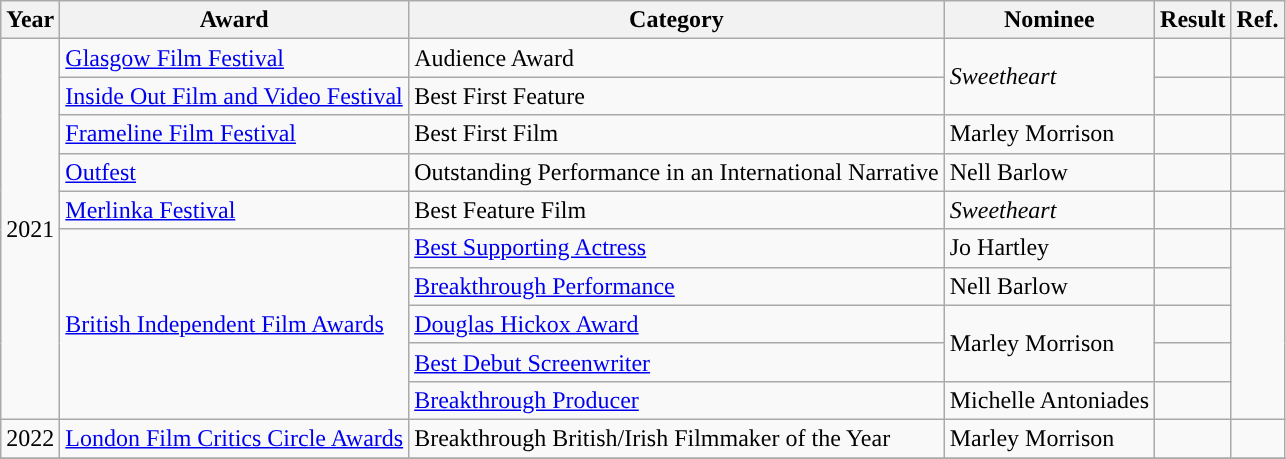<table class="wikitable">
<tr>
<th>Year</th>
<th>Award</th>
<th>Category</th>
<th>Nominee</th>
<th>Result</th>
<th>Ref.</th>
</tr>
<tr>
<td rowspan="10">2021</td>
<td><a href='#'>Glasgow Film Festival</a></td>
<td>Audience Award</td>
<td rowspan="2"><em>Sweetheart</em></td>
<td></td>
<td></td>
</tr>
<tr>
<td><a href='#'>Inside Out Film and Video Festival</a></td>
<td>Best First Feature</td>
<td></td>
<td></td>
</tr>
<tr>
<td><a href='#'>Frameline Film Festival</a></td>
<td>Best First Film</td>
<td>Marley Morrison</td>
<td></td>
<td></td>
</tr>
<tr>
<td><a href='#'>Outfest</a></td>
<td>Outstanding Performance in an International Narrative</td>
<td>Nell Barlow</td>
<td></td>
<td></td>
</tr>
<tr>
<td><a href='#'>Merlinka Festival</a></td>
<td>Best Feature Film</td>
<td><em>Sweetheart</em></td>
<td></td>
<td></td>
</tr>
<tr>
<td rowspan="5"><a href='#'>British Independent Film Awards</a></td>
<td><a href='#'>Best Supporting Actress</a></td>
<td>Jo Hartley</td>
<td></td>
<td rowspan="5"></td>
</tr>
<tr>
<td><a href='#'>Breakthrough Performance</a></td>
<td>Nell Barlow</td>
<td></td>
</tr>
<tr>
<td><a href='#'>Douglas Hickox Award</a></td>
<td rowspan="2">Marley Morrison</td>
<td></td>
</tr>
<tr>
<td><a href='#'>Best Debut Screenwriter</a></td>
<td></td>
</tr>
<tr>
<td><a href='#'>Breakthrough Producer</a></td>
<td>Michelle Antoniades</td>
<td></td>
</tr>
<tr>
<td>2022</td>
<td><a href='#'>London Film Critics Circle Awards</a></td>
<td>Breakthrough British/Irish Filmmaker of the Year</td>
<td>Marley Morrison</td>
<td></td>
<td></td>
</tr>
<tr>
</tr>
</table>
